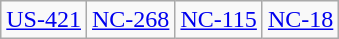<table class="wikitable">
<tr>
<td> <a href='#'>US-421</a></td>
<td> <a href='#'>NC-268</a></td>
<td> <a href='#'>NC-115</a></td>
<td> <a href='#'>NC-18</a></td>
</tr>
</table>
